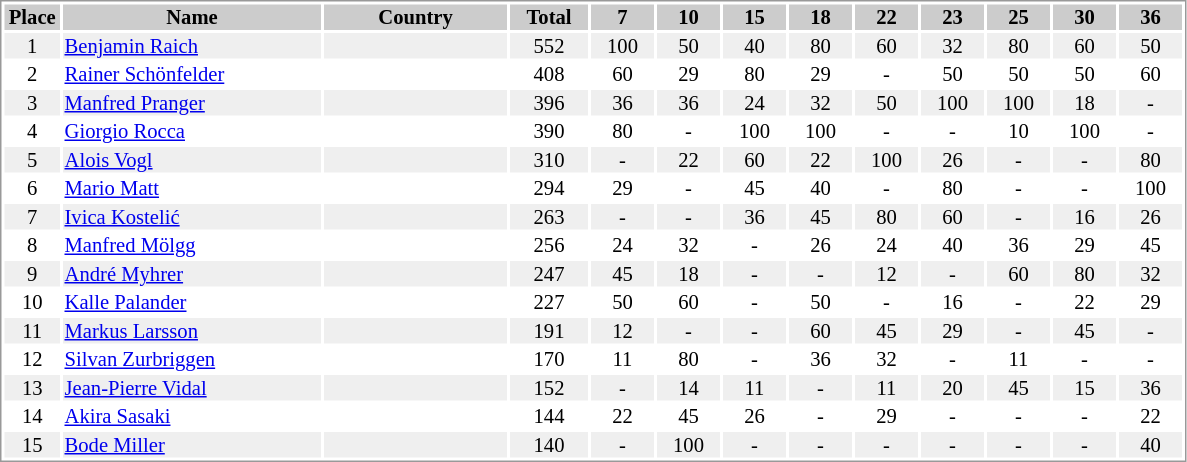<table border="0" style="border: 1px solid #999; background-color:#FFFFFF; text-align:center; font-size:86%; line-height:15px;">
<tr align="center" bgcolor="#CCCCCC">
<th width=35>Place</th>
<th width=170>Name</th>
<th width=120>Country</th>
<th width=50>Total</th>
<th width=40>7</th>
<th width=40>10</th>
<th width=40>15</th>
<th width=40>18</th>
<th width=40>22</th>
<th width=40>23</th>
<th width=40>25</th>
<th width=40>30</th>
<th width=40>36</th>
</tr>
<tr bgcolor="#EFEFEF">
<td>1</td>
<td align="left"><a href='#'>Benjamin Raich</a></td>
<td align="left"></td>
<td>552</td>
<td>100</td>
<td>50</td>
<td>40</td>
<td>80</td>
<td>60</td>
<td>32</td>
<td>80</td>
<td>60</td>
<td>50</td>
</tr>
<tr>
<td>2</td>
<td align="left"><a href='#'>Rainer Schönfelder</a></td>
<td align="left"></td>
<td>408</td>
<td>60</td>
<td>29</td>
<td>80</td>
<td>29</td>
<td>-</td>
<td>50</td>
<td>50</td>
<td>50</td>
<td>60</td>
</tr>
<tr bgcolor="#EFEFEF">
<td>3</td>
<td align="left"><a href='#'>Manfred Pranger</a></td>
<td align="left"></td>
<td>396</td>
<td>36</td>
<td>36</td>
<td>24</td>
<td>32</td>
<td>50</td>
<td>100</td>
<td>100</td>
<td>18</td>
<td>-</td>
</tr>
<tr>
<td>4</td>
<td align="left"><a href='#'>Giorgio Rocca</a></td>
<td align="left"></td>
<td>390</td>
<td>80</td>
<td>-</td>
<td>100</td>
<td>100</td>
<td>-</td>
<td>-</td>
<td>10</td>
<td>100</td>
<td>-</td>
</tr>
<tr bgcolor="#EFEFEF">
<td>5</td>
<td align="left"><a href='#'>Alois Vogl</a></td>
<td align="left"></td>
<td>310</td>
<td>-</td>
<td>22</td>
<td>60</td>
<td>22</td>
<td>100</td>
<td>26</td>
<td>-</td>
<td>-</td>
<td>80</td>
</tr>
<tr>
<td>6</td>
<td align="left"><a href='#'>Mario Matt</a></td>
<td align="left"></td>
<td>294</td>
<td>29</td>
<td>-</td>
<td>45</td>
<td>40</td>
<td>-</td>
<td>80</td>
<td>-</td>
<td>-</td>
<td>100</td>
</tr>
<tr bgcolor="#EFEFEF">
<td>7</td>
<td align="left"><a href='#'>Ivica Kostelić</a></td>
<td align="left"></td>
<td>263</td>
<td>-</td>
<td>-</td>
<td>36</td>
<td>45</td>
<td>80</td>
<td>60</td>
<td>-</td>
<td>16</td>
<td>26</td>
</tr>
<tr>
<td>8</td>
<td align="left"><a href='#'>Manfred Mölgg</a></td>
<td align="left"></td>
<td>256</td>
<td>24</td>
<td>32</td>
<td>-</td>
<td>26</td>
<td>24</td>
<td>40</td>
<td>36</td>
<td>29</td>
<td>45</td>
</tr>
<tr bgcolor="#EFEFEF">
<td>9</td>
<td align="left"><a href='#'>André Myhrer</a></td>
<td align="left"></td>
<td>247</td>
<td>45</td>
<td>18</td>
<td>-</td>
<td>-</td>
<td>12</td>
<td>-</td>
<td>60</td>
<td>80</td>
<td>32</td>
</tr>
<tr>
<td>10</td>
<td align="left"><a href='#'>Kalle Palander</a></td>
<td align="left"></td>
<td>227</td>
<td>50</td>
<td>60</td>
<td>-</td>
<td>50</td>
<td>-</td>
<td>16</td>
<td>-</td>
<td>22</td>
<td>29</td>
</tr>
<tr bgcolor="#EFEFEF">
<td>11</td>
<td align="left"><a href='#'>Markus Larsson</a></td>
<td align="left"></td>
<td>191</td>
<td>12</td>
<td>-</td>
<td>-</td>
<td>60</td>
<td>45</td>
<td>29</td>
<td>-</td>
<td>45</td>
<td>-</td>
</tr>
<tr>
<td>12</td>
<td align="left"><a href='#'>Silvan Zurbriggen</a></td>
<td align="left"></td>
<td>170</td>
<td>11</td>
<td>80</td>
<td>-</td>
<td>36</td>
<td>32</td>
<td>-</td>
<td>11</td>
<td>-</td>
<td>-</td>
</tr>
<tr bgcolor="#EFEFEF">
<td>13</td>
<td align="left"><a href='#'>Jean-Pierre Vidal</a></td>
<td align="left"></td>
<td>152</td>
<td>-</td>
<td>14</td>
<td>11</td>
<td>-</td>
<td>11</td>
<td>20</td>
<td>45</td>
<td>15</td>
<td>36</td>
</tr>
<tr>
<td>14</td>
<td align="left"><a href='#'>Akira Sasaki</a></td>
<td align="left"></td>
<td>144</td>
<td>22</td>
<td>45</td>
<td>26</td>
<td>-</td>
<td>29</td>
<td>-</td>
<td>-</td>
<td>-</td>
<td>22</td>
</tr>
<tr bgcolor="#EFEFEF">
<td>15</td>
<td align="left"><a href='#'>Bode Miller</a></td>
<td align="left"></td>
<td>140</td>
<td>-</td>
<td>100</td>
<td>-</td>
<td>-</td>
<td>-</td>
<td>-</td>
<td>-</td>
<td>-</td>
<td>40</td>
</tr>
</table>
